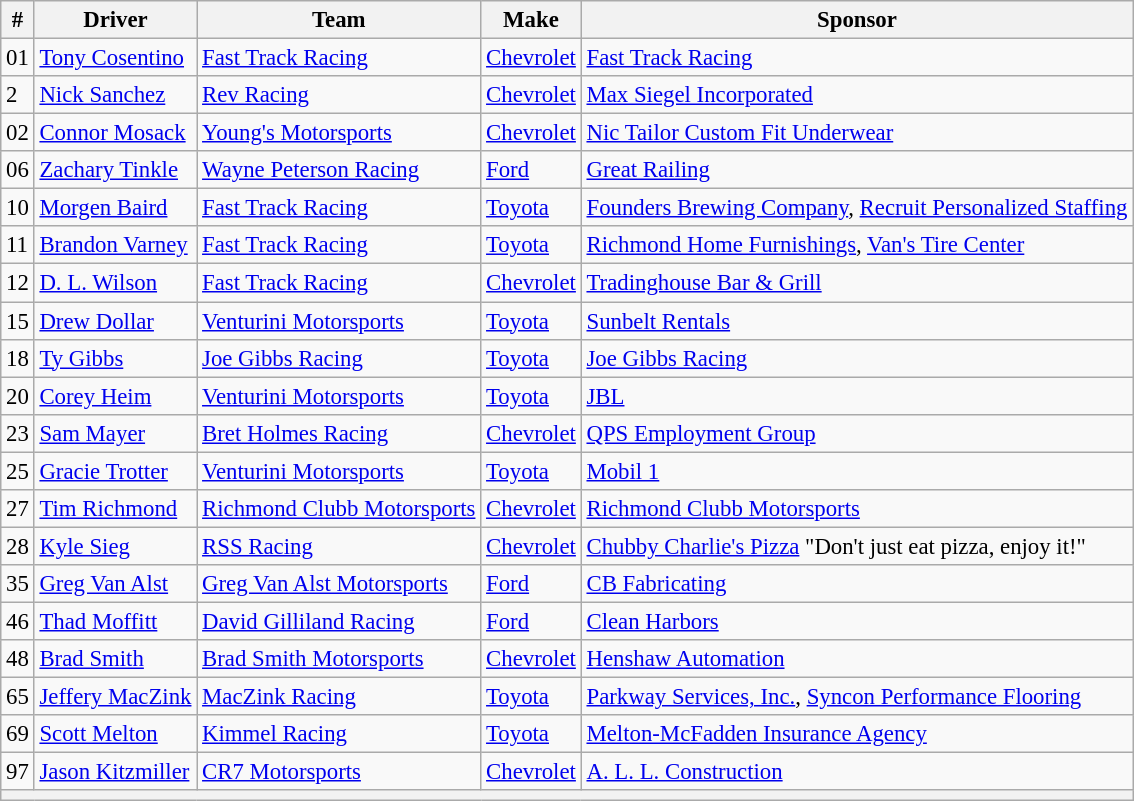<table class="wikitable" style="font-size:95%">
<tr>
<th>#</th>
<th>Driver</th>
<th>Team</th>
<th>Make</th>
<th>Sponsor</th>
</tr>
<tr>
<td>01</td>
<td><a href='#'>Tony Cosentino</a></td>
<td><a href='#'>Fast Track Racing</a></td>
<td><a href='#'>Chevrolet</a></td>
<td><a href='#'>Fast Track Racing</a></td>
</tr>
<tr>
<td>2</td>
<td><a href='#'>Nick Sanchez</a></td>
<td><a href='#'>Rev Racing</a></td>
<td><a href='#'>Chevrolet</a></td>
<td><a href='#'>Max Siegel Incorporated</a></td>
</tr>
<tr>
<td>02</td>
<td><a href='#'>Connor Mosack</a></td>
<td><a href='#'>Young's Motorsports</a></td>
<td><a href='#'>Chevrolet</a></td>
<td><a href='#'>Nic Tailor Custom Fit Underwear</a></td>
</tr>
<tr>
<td>06</td>
<td><a href='#'>Zachary Tinkle</a></td>
<td><a href='#'>Wayne Peterson Racing</a></td>
<td><a href='#'>Ford</a></td>
<td><a href='#'>Great Railing</a></td>
</tr>
<tr>
<td>10</td>
<td><a href='#'>Morgen Baird</a></td>
<td><a href='#'>Fast Track Racing</a></td>
<td><a href='#'>Toyota</a></td>
<td><a href='#'>Founders Brewing Company</a>, <a href='#'>Recruit Personalized Staffing</a></td>
</tr>
<tr>
<td>11</td>
<td><a href='#'>Brandon Varney</a></td>
<td><a href='#'>Fast Track Racing</a></td>
<td><a href='#'>Toyota</a></td>
<td><a href='#'>Richmond Home Furnishings</a>, <a href='#'>Van's Tire Center</a></td>
</tr>
<tr>
<td>12</td>
<td><a href='#'>D. L. Wilson</a></td>
<td><a href='#'>Fast Track Racing</a></td>
<td><a href='#'>Chevrolet</a></td>
<td><a href='#'>Tradinghouse Bar & Grill</a></td>
</tr>
<tr>
<td>15</td>
<td><a href='#'>Drew Dollar</a></td>
<td><a href='#'>Venturini Motorsports</a></td>
<td><a href='#'>Toyota</a></td>
<td><a href='#'>Sunbelt Rentals</a></td>
</tr>
<tr>
<td>18</td>
<td><a href='#'>Ty Gibbs</a></td>
<td><a href='#'>Joe Gibbs Racing</a></td>
<td><a href='#'>Toyota</a></td>
<td><a href='#'>Joe Gibbs Racing</a></td>
</tr>
<tr>
<td>20</td>
<td><a href='#'>Corey Heim</a></td>
<td><a href='#'>Venturini Motorsports</a></td>
<td><a href='#'>Toyota</a></td>
<td><a href='#'>JBL</a></td>
</tr>
<tr>
<td>23</td>
<td><a href='#'>Sam Mayer</a></td>
<td><a href='#'>Bret Holmes Racing</a></td>
<td><a href='#'>Chevrolet</a></td>
<td><a href='#'>QPS Employment Group</a></td>
</tr>
<tr>
<td>25</td>
<td><a href='#'>Gracie Trotter</a></td>
<td><a href='#'>Venturini Motorsports</a></td>
<td><a href='#'>Toyota</a></td>
<td><a href='#'>Mobil 1</a></td>
</tr>
<tr>
<td>27</td>
<td><a href='#'>Tim Richmond</a></td>
<td><a href='#'>Richmond Clubb Motorsports</a></td>
<td><a href='#'>Chevrolet</a></td>
<td><a href='#'>Richmond Clubb Motorsports</a></td>
</tr>
<tr>
<td>28</td>
<td><a href='#'>Kyle Sieg</a></td>
<td><a href='#'>RSS Racing</a></td>
<td><a href='#'>Chevrolet</a></td>
<td><a href='#'>Chubby Charlie's Pizza</a> "Don't just eat pizza, enjoy it!"</td>
</tr>
<tr>
<td>35</td>
<td><a href='#'>Greg Van Alst</a></td>
<td><a href='#'>Greg Van Alst Motorsports</a></td>
<td><a href='#'>Ford</a></td>
<td><a href='#'>CB Fabricating</a></td>
</tr>
<tr>
<td>46</td>
<td><a href='#'>Thad Moffitt</a></td>
<td><a href='#'>David Gilliland Racing</a></td>
<td><a href='#'>Ford</a></td>
<td><a href='#'>Clean Harbors</a></td>
</tr>
<tr>
<td>48</td>
<td><a href='#'>Brad Smith</a></td>
<td><a href='#'>Brad Smith Motorsports</a></td>
<td><a href='#'>Chevrolet</a></td>
<td><a href='#'>Henshaw Automation</a></td>
</tr>
<tr>
<td>65</td>
<td><a href='#'>Jeffery MacZink</a></td>
<td><a href='#'>MacZink Racing</a></td>
<td><a href='#'>Toyota</a></td>
<td><a href='#'>Parkway Services, Inc.</a>, <a href='#'>Syncon Performance Flooring</a></td>
</tr>
<tr>
<td>69</td>
<td><a href='#'>Scott Melton</a></td>
<td><a href='#'>Kimmel Racing</a></td>
<td><a href='#'>Toyota</a></td>
<td><a href='#'>Melton-McFadden Insurance Agency</a></td>
</tr>
<tr>
<td>97</td>
<td><a href='#'>Jason Kitzmiller</a></td>
<td><a href='#'>CR7 Motorsports</a></td>
<td><a href='#'>Chevrolet</a></td>
<td><a href='#'>A. L. L. Construction</a></td>
</tr>
<tr>
<th colspan="5"></th>
</tr>
</table>
